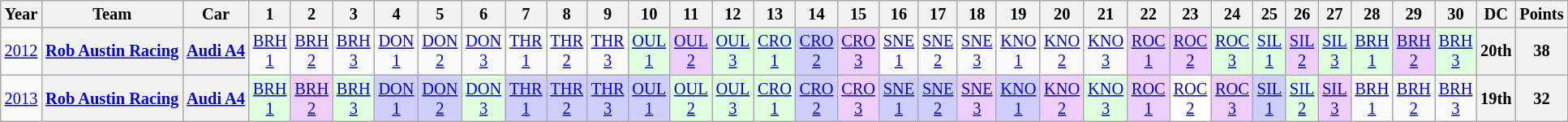<table class="wikitable" style="text-align:center; font-size:85%">
<tr>
<th>Year</th>
<th>Team</th>
<th>Car</th>
<th>1</th>
<th>2</th>
<th>3</th>
<th>4</th>
<th>5</th>
<th>6</th>
<th>7</th>
<th>8</th>
<th>9</th>
<th>10</th>
<th>11</th>
<th>12</th>
<th>13</th>
<th>14</th>
<th>15</th>
<th>16</th>
<th>17</th>
<th>18</th>
<th>19</th>
<th>20</th>
<th>21</th>
<th>22</th>
<th>23</th>
<th>24</th>
<th>25</th>
<th>26</th>
<th>27</th>
<th>28</th>
<th>29</th>
<th>30</th>
<th>DC</th>
<th>Points</th>
</tr>
<tr>
<td><a href='#'>2012</a></td>
<th nowrap><a href='#'>Rob Austin Racing</a></th>
<th nowrap><a href='#'>Audi A4</a></th>
<td><a href='#'>BRH<br>1</a></td>
<td><a href='#'>BRH<br>2</a></td>
<td><a href='#'>BRH<br>3</a></td>
<td><a href='#'>DON<br>1</a></td>
<td><a href='#'>DON<br>2</a></td>
<td><a href='#'>DON<br>3</a></td>
<td><a href='#'>THR<br>1</a></td>
<td><a href='#'>THR<br>2</a></td>
<td><a href='#'>THR<br>3</a></td>
<td style="background:#DFFFDF;"><a href='#'>OUL<br>1</a><br></td>
<td style="background:#EFCFFF;"><a href='#'>OUL<br>2</a><br></td>
<td style="background:#DFFFDF;"><a href='#'>OUL<br>3</a><br></td>
<td style="background:#DFFFDF;"><a href='#'>CRO<br>1</a><br></td>
<td style="background:#CFCFFF;"><a href='#'>CRO<br>2</a><br></td>
<td style="background:#EFCFFF;"><a href='#'>CRO<br>3</a><br></td>
<td><a href='#'>SNE<br>1</a></td>
<td><a href='#'>SNE<br>2</a></td>
<td><a href='#'>SNE<br>3</a></td>
<td><a href='#'>KNO<br>1</a></td>
<td><a href='#'>KNO<br>2</a></td>
<td><a href='#'>KNO<br>3</a></td>
<td style="background:#EFCFFF;"><a href='#'>ROC<br>1</a><br></td>
<td style="background:#EFCFFF;"><a href='#'>ROC<br>2</a><br></td>
<td style="background:#DFFFDF;"><a href='#'>ROC<br>3</a><br></td>
<td style="background:#DFFFDF;"><a href='#'>SIL<br>1</a><br></td>
<td style="background:#EFCFFF;"><a href='#'>SIL<br>2</a><br></td>
<td style="background:#DFFFDF;"><a href='#'>SIL<br>3</a><br></td>
<td style="background:#DFFFDF;"><a href='#'>BRH<br>1</a><br></td>
<td style="background:#EFCFFF;"><a href='#'>BRH<br>2</a><br></td>
<td style="background:#DFFFDF;"><a href='#'>BRH<br>3</a><br></td>
<th>20th</th>
<th>38</th>
</tr>
<tr>
<td><a href='#'>2013</a></td>
<th nowrap><a href='#'>Rob Austin Racing</a></th>
<th nowrap><a href='#'>Audi A4</a></th>
<td style="background:#DFFFDF;"><a href='#'>BRH<br>1</a><br></td>
<td style="background:#EFCFFF;"><a href='#'>BRH<br>2</a><br></td>
<td style="background:#DFFFDF;"><a href='#'>BRH<br>3</a><br></td>
<td style="background:#CFCFFF;"><a href='#'>DON<br>1</a><br></td>
<td style="background:#CFCFFF;"><a href='#'>DON<br>2</a><br></td>
<td style="background:#DFFFDF;"><a href='#'>DON<br>3</a><br></td>
<td style="background:#CFCFFF;"><a href='#'>THR<br>1</a><br></td>
<td style="background:#CFCFFF;"><a href='#'>THR<br>2</a><br></td>
<td style="background:#CFCFFF;"><a href='#'>THR<br>3</a><br></td>
<td style="background:#CFCFFF;"><a href='#'>OUL<br>1</a><br></td>
<td style="background:#DFFFDF;"><a href='#'>OUL<br>2</a><br></td>
<td style="background:#DFFFDF;"><a href='#'>OUL<br>3</a><br></td>
<td style="background:#DFFFDF;"><a href='#'>CRO<br>1</a><br></td>
<td style="background:#CFCFFF;"><a href='#'>CRO<br>2</a><br></td>
<td style="background:#EFCFFF;"><a href='#'>CRO<br>3</a><br></td>
<td style="background:#CFCFFF;"><a href='#'>SNE<br>1</a><br></td>
<td style="background:#CFCFFF;"><a href='#'>SNE<br>2</a><br></td>
<td style="background:#EFCFFF;"><a href='#'>SNE<br>3</a><br></td>
<td style="background:#CFCFFF;"><a href='#'>KNO<br>1</a><br></td>
<td style="background:#EFCFFF;"><a href='#'>KNO<br>2</a><br></td>
<td style="background:#DFFFDF;"><a href='#'>KNO<br>3</a><br></td>
<td style="background:#EFCFFF;"><a href='#'>ROC<br>1</a><br></td>
<td style="background:#FFFFFF;"><a href='#'>ROC<br>2</a><br></td>
<td style="background:#EFCFFF;"><a href='#'>ROC<br>3</a><br></td>
<td style="background:#CFCFFF;"><a href='#'>SIL<br>1</a><br></td>
<td style="background:#DFFFDF;"><a href='#'>SIL<br>2</a><br></td>
<td style="background:#EFCFFF;"><a href='#'>SIL<br>3</a><br></td>
<td><a href='#'>BRH<br>1</a></td>
<td><a href='#'>BRH<br>2</a></td>
<td><a href='#'>BRH<br>3</a></td>
<th>19th</th>
<th>32</th>
</tr>
</table>
